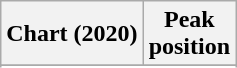<table class="wikitable sortable plainrowheaders" style="text-align:center">
<tr>
<th scope="col">Chart (2020)</th>
<th scope="col">Peak<br> position</th>
</tr>
<tr>
</tr>
<tr>
</tr>
</table>
